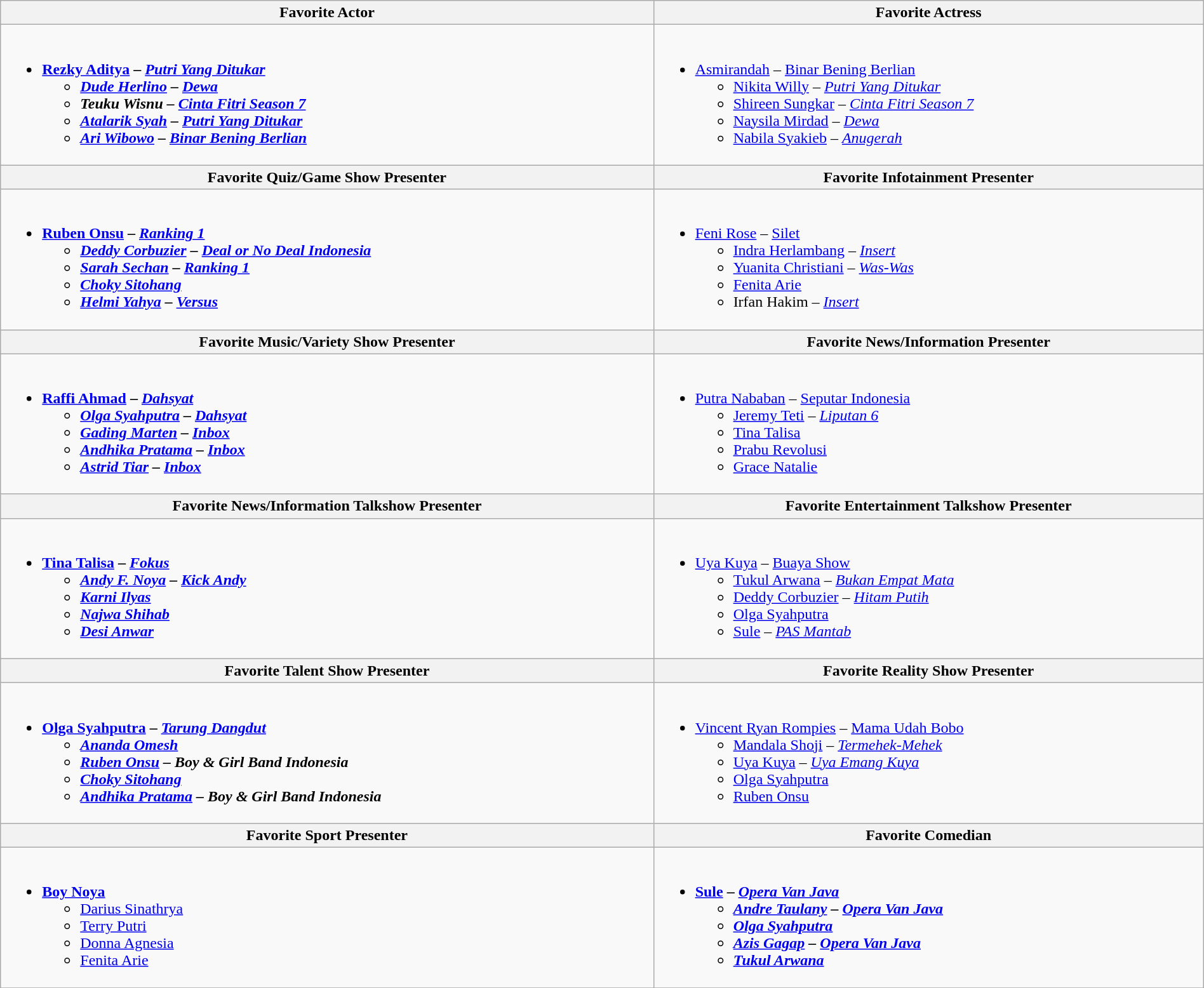<table class="wikitable" style="width:100%;">
<tr>
<th>Favorite Actor</th>
<th>Favorite Actress</th>
</tr>
<tr>
<td valign= "top"><br><ul><li><strong><a href='#'>Rezky Aditya</a> – <em><a href='#'>Putri Yang Ditukar</a><strong><em><ul><li><a href='#'>Dude Herlino</a> – </em><a href='#'>Dewa</a><em></li><li>Teuku Wisnu – </em><a href='#'>Cinta Fitri Season 7</a><em></li><li><a href='#'>Atalarik Syah</a> – </em><a href='#'>Putri Yang Ditukar</a><em></li><li><a href='#'>Ari Wibowo</a> – </em><a href='#'>Binar Bening Berlian</a><em></li></ul></li></ul></td>
<td valign= "top"><br><ul><li></strong><a href='#'>Asmirandah</a> – </em><a href='#'>Binar Bening Berlian</a></em></strong><ul><li><a href='#'>Nikita Willy</a> – <em><a href='#'>Putri Yang Ditukar</a></em></li><li><a href='#'>Shireen Sungkar</a> – <em><a href='#'>Cinta Fitri Season 7</a></em></li><li><a href='#'>Naysila Mirdad</a> – <em><a href='#'>Dewa</a></em></li><li><a href='#'>Nabila Syakieb</a> – <em><a href='#'>Anugerah</a></em></li></ul></li></ul></td>
</tr>
<tr>
<th>Favorite Quiz/Game Show Presenter</th>
<th>Favorite Infotainment Presenter</th>
</tr>
<tr>
<td valign= "top"><br><ul><li><strong><a href='#'>Ruben Onsu</a> – <em><a href='#'>Ranking 1</a><strong><em><ul><li><a href='#'>Deddy Corbuzier</a> – </em><a href='#'>Deal or No Deal Indonesia</a><em></li><li><a href='#'>Sarah Sechan</a> – </em><a href='#'>Ranking 1</a><em></li><li><a href='#'>Choky Sitohang</a></li><li><a href='#'>Helmi Yahya</a> – </em><a href='#'>Versus</a><em></li></ul></li></ul></td>
<td valign= "top"><br><ul><li></strong><a href='#'>Feni Rose</a> – </em><a href='#'>Silet</a></em></strong><ul><li><a href='#'>Indra Herlambang</a> – <em><a href='#'>Insert</a></em></li><li><a href='#'>Yuanita Christiani</a> – <em><a href='#'>Was-Was</a></em></li><li><a href='#'>Fenita Arie</a></li><li>Irfan Hakim – <em><a href='#'>Insert</a></em></li></ul></li></ul></td>
</tr>
<tr>
<th>Favorite Music/Variety Show Presenter</th>
<th>Favorite News/Information Presenter</th>
</tr>
<tr>
<td valign= "top"><br><ul><li><strong><a href='#'>Raffi Ahmad</a> – <em><a href='#'>Dahsyat</a><strong><em><ul><li><a href='#'>Olga Syahputra</a> – </em><a href='#'>Dahsyat</a><em></li><li><a href='#'>Gading Marten</a> – </em><a href='#'>Inbox</a><em></li><li><a href='#'>Andhika Pratama</a> – </em><a href='#'>Inbox</a><em></li><li><a href='#'>Astrid Tiar</a> – </em><a href='#'>Inbox</a><em></li></ul></li></ul></td>
<td valign= "top"><br><ul><li></strong><a href='#'>Putra Nababan</a> – </em><a href='#'>Seputar Indonesia</a></em></strong><ul><li><a href='#'>Jeremy Teti</a> –               <em><a href='#'>Liputan 6</a></em></li><li><a href='#'>Tina Talisa</a></li><li><a href='#'>Prabu Revolusi</a></li><li><a href='#'>Grace Natalie</a></li></ul></li></ul></td>
</tr>
<tr>
<th>Favorite News/Information Talkshow Presenter</th>
<th>Favorite Entertainment Talkshow Presenter</th>
</tr>
<tr>
<td valign= "top"><br><ul><li><strong><a href='#'>Tina Talisa</a> – <em><a href='#'>Fokus</a><strong><em><ul><li><a href='#'>Andy F. Noya</a> – </em><a href='#'>Kick Andy</a><em></li><li><a href='#'>Karni Ilyas</a></li><li><a href='#'>Najwa Shihab</a></li><li><a href='#'>Desi Anwar</a></li></ul></li></ul></td>
<td valign= "top"><br><ul><li></strong><a href='#'>Uya Kuya</a> – </em><a href='#'>Buaya Show</a></em></strong><ul><li><a href='#'>Tukul Arwana</a> – <em><a href='#'>Bukan Empat Mata</a></em></li><li><a href='#'>Deddy Corbuzier</a> – <em><a href='#'>Hitam Putih</a></em></li><li><a href='#'>Olga Syahputra</a></li><li><a href='#'>Sule</a> – <em><a href='#'>PAS Mantab</a></em></li></ul></li></ul></td>
</tr>
<tr>
<th>Favorite Talent Show Presenter</th>
<th>Favorite Reality Show Presenter</th>
</tr>
<tr>
<td valign= "top"><br><ul><li><strong><a href='#'>Olga Syahputra</a> – <em><a href='#'>Tarung Dangdut</a><strong><em><ul><li><a href='#'>Ananda Omesh</a></li><li><a href='#'>Ruben Onsu</a> – </em>Boy & Girl Band Indonesia<em></li><li><a href='#'>Choky Sitohang</a></li><li><a href='#'>Andhika Pratama</a> – </em>Boy & Girl Band Indonesia<em></li></ul></li></ul></td>
<td valign= "top"><br><ul><li></strong><a href='#'>Vincent Ryan Rompies</a> – </em><a href='#'>Mama Udah Bobo</a></em></strong><ul><li><a href='#'>Mandala Shoji</a> – <em><a href='#'>Termehek-Mehek</a></em></li><li><a href='#'>Uya Kuya</a> – <em><a href='#'>Uya Emang Kuya</a></em></li><li><a href='#'>Olga Syahputra</a></li><li><a href='#'>Ruben Onsu</a></li></ul></li></ul></td>
</tr>
<tr>
<th>Favorite Sport Presenter</th>
<th>Favorite Comedian</th>
</tr>
<tr>
<td valign= "top"><br><ul><li><strong><a href='#'>Boy Noya</a></strong><ul><li><a href='#'>Darius Sinathrya</a></li><li><a href='#'>Terry Putri</a></li><li><a href='#'>Donna Agnesia</a></li><li><a href='#'>Fenita Arie</a></li></ul></li></ul></td>
<td valign= "top"><br><ul><li><strong><a href='#'>Sule</a> – <em><a href='#'>Opera Van Java</a><strong><em><ul><li><a href='#'>Andre Taulany</a> – </em><a href='#'>Opera Van Java</a><em></li><li><a href='#'>Olga Syahputra</a></li><li><a href='#'>Azis Gagap</a> – </em><a href='#'>Opera Van Java</a><em></li><li><a href='#'>Tukul Arwana</a></li></ul></li></ul></td>
</tr>
<tr>
</tr>
</table>
